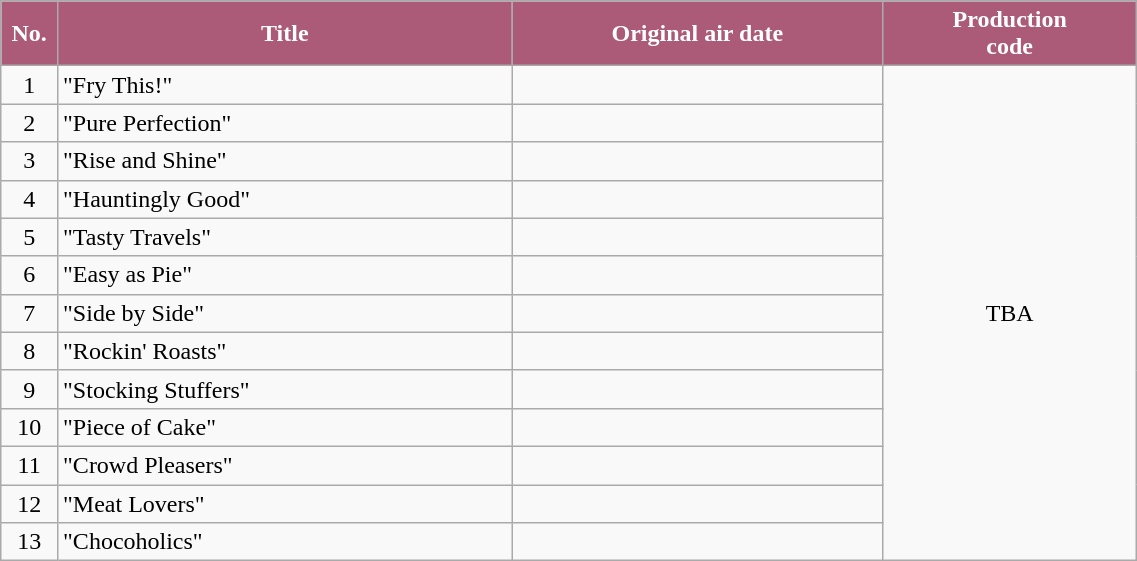<table class="wikitable plainrowheaders" style="width:60%;">
<tr>
<th style="background-color: #ab5b78; color: #FFFFFF;" width=5%>No.</th>
<th style="background-color: #ab5b78; color: #FFFFFF;" width=40%>Title</th>
<th style="background-color: #ab5b78; color: #FFFFFF;">Original air date</th>
<th style="background-color: #ab5b78; color: #FFFFFF;">Production<br>code</th>
</tr>
<tr>
<td align=center>1</td>
<td>"Fry This!"</td>
<td align=center></td>
<td align=center rowspan=13>TBA</td>
</tr>
<tr>
<td align=center>2</td>
<td>"Pure Perfection"</td>
<td align=center></td>
</tr>
<tr>
<td align=center>3</td>
<td>"Rise and Shine"</td>
<td align=center></td>
</tr>
<tr>
<td align=center>4</td>
<td>"Hauntingly Good"</td>
<td align=center></td>
</tr>
<tr>
<td align=center>5</td>
<td>"Tasty Travels"</td>
<td align=center></td>
</tr>
<tr>
<td align=center>6</td>
<td>"Easy as Pie"</td>
<td align=center></td>
</tr>
<tr>
<td align=center>7</td>
<td>"Side by Side"</td>
<td align=center></td>
</tr>
<tr>
<td align=center>8</td>
<td>"Rockin' Roasts"</td>
<td align=center></td>
</tr>
<tr>
<td align=center>9</td>
<td>"Stocking Stuffers"</td>
<td align=center></td>
</tr>
<tr>
<td align=center>10</td>
<td>"Piece of Cake"</td>
<td align=center></td>
</tr>
<tr>
<td align=center>11</td>
<td>"Crowd Pleasers"</td>
<td align=center></td>
</tr>
<tr>
<td align=center>12</td>
<td>"Meat Lovers"</td>
<td align=center></td>
</tr>
<tr>
<td align=center>13</td>
<td>"Chocoholics"</td>
<td align=center></td>
</tr>
</table>
